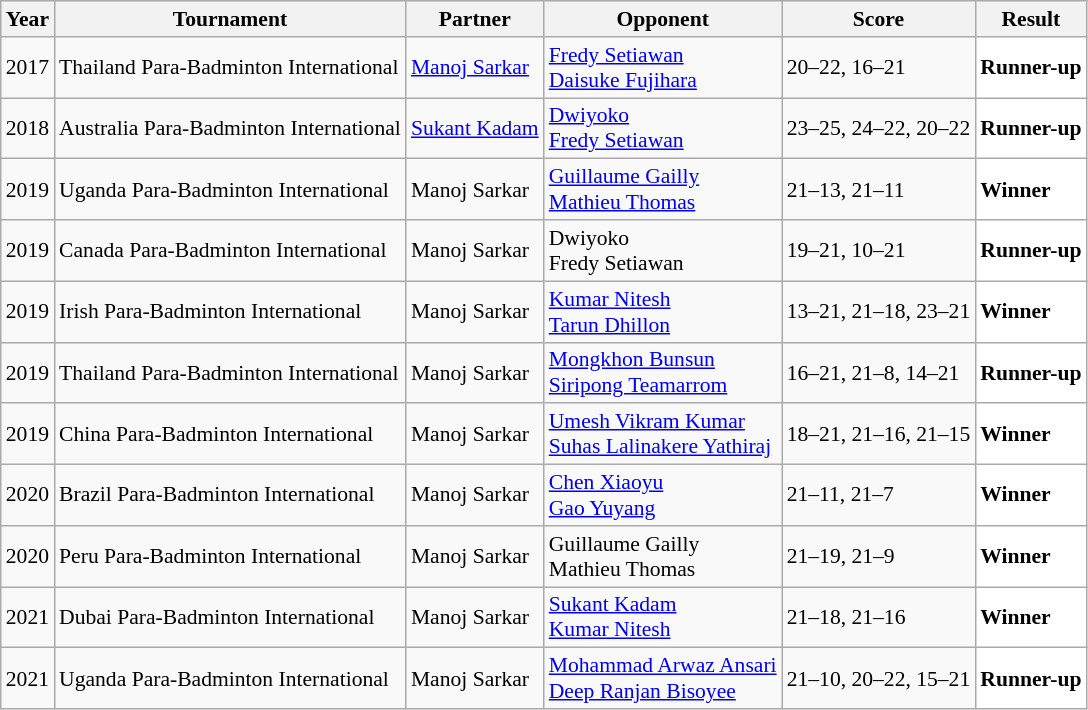<table class="sortable wikitable" style="font-size: 90%;">
<tr>
<th>Year</th>
<th>Tournament</th>
<th>Partner</th>
<th>Opponent</th>
<th>Score</th>
<th>Result</th>
</tr>
<tr>
<td align="center">2017</td>
<td align="left">Thailand Para-Badminton International</td>
<td> <a href='#'>Manoj Sarkar</a></td>
<td align="left"> <a href='#'>Fredy Setiawan</a><br> <a href='#'>Daisuke Fujihara</a></td>
<td align="left">20–22, 16–21</td>
<td style="text-align:left; background:white"> <strong>Runner-up</strong></td>
</tr>
<tr>
<td align="center">2018</td>
<td align="left">Australia Para-Badminton International</td>
<td> <a href='#'>Sukant Kadam</a></td>
<td align="left"> <a href='#'>Dwiyoko</a><br> <a href='#'>Fredy Setiawan</a></td>
<td align="left">23–25, 24–22, 20–22</td>
<td style="text-align:left; background:white"> <strong>Runner-up</strong></td>
</tr>
<tr>
<td align="center">2019</td>
<td align="left">Uganda Para-Badminton International</td>
<td> Manoj Sarkar</td>
<td align="left"> <a href='#'>Guillaume Gailly</a><br> <a href='#'>Mathieu Thomas</a></td>
<td align="left">21–13, 21–11</td>
<td style="text-align:left; background:white"> <strong>Winner</strong></td>
</tr>
<tr>
<td align="center">2019</td>
<td align="left">Canada Para-Badminton International</td>
<td> Manoj Sarkar</td>
<td align="left"> Dwiyoko<br> Fredy Setiawan</td>
<td align="left">19–21, 10–21</td>
<td style="text-align:left; background:white"> <strong>Runner-up</strong></td>
</tr>
<tr>
<td align="center">2019</td>
<td align="left">Irish Para-Badminton International</td>
<td> Manoj Sarkar</td>
<td align="left"> <a href='#'>Kumar Nitesh</a><br> <a href='#'>Tarun Dhillon</a></td>
<td align="left">13–21, 21–18, 23–21</td>
<td style="text-align:left; background:white"> <strong>Winner</strong></td>
</tr>
<tr>
<td align="center">2019</td>
<td align="left">Thailand Para-Badminton International</td>
<td> Manoj Sarkar</td>
<td align="left"> <a href='#'>Mongkhon Bunsun</a><br> <a href='#'>Siripong Teamarrom</a></td>
<td align="left">16–21, 21–8, 14–21</td>
<td style="text-align:left; background:white"> <strong>Runner-up</strong></td>
</tr>
<tr>
<td align="center">2019</td>
<td align="left">China Para-Badminton International</td>
<td> Manoj Sarkar</td>
<td align="left"> <a href='#'>Umesh Vikram Kumar</a><br> <a href='#'>Suhas Lalinakere Yathiraj</a></td>
<td align="left">18–21, 21–16, 21–15</td>
<td style="text-align:left; background:white"> <strong>Winner</strong></td>
</tr>
<tr>
<td align="center">2020</td>
<td align="left">Brazil Para-Badminton International</td>
<td> Manoj Sarkar</td>
<td align="left"> <a href='#'>Chen Xiaoyu</a><br> <a href='#'>Gao Yuyang</a></td>
<td align="left">21–11, 21–7</td>
<td style="text-align:left; background:white"> <strong>Winner</strong></td>
</tr>
<tr>
<td align="center">2020</td>
<td align="left">Peru Para-Badminton International</td>
<td> Manoj Sarkar</td>
<td align="left"> Guillaume Gailly<br> Mathieu Thomas</td>
<td align="left">21–19, 21–9</td>
<td style="text-align:left; background:white"> <strong>Winner</strong></td>
</tr>
<tr>
<td align="center">2021</td>
<td align="left">Dubai Para-Badminton International</td>
<td> Manoj Sarkar</td>
<td align="left"> <a href='#'>Sukant Kadam</a><br> <a href='#'>Kumar Nitesh</a></td>
<td align="left">21–18, 21–16</td>
<td style="text-align:left; background:white"> <strong>Winner</strong></td>
</tr>
<tr>
<td align="center">2021</td>
<td align="left">Uganda Para-Badminton International</td>
<td> Manoj Sarkar</td>
<td align="left"> <a href='#'>Mohammad Arwaz Ansari</a><br> <a href='#'>Deep Ranjan Bisoyee</a></td>
<td align="left">21–10, 20–22, 15–21</td>
<td style="text-align:left; background:white"> <strong>Runner-up</strong></td>
</tr>
</table>
